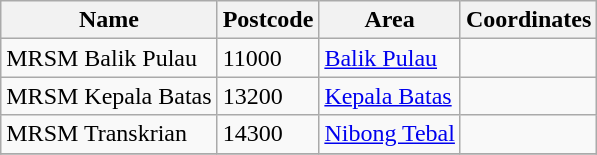<table class="wikitable sortable">
<tr>
<th>Name</th>
<th>Postcode</th>
<th>Area</th>
<th>Coordinates</th>
</tr>
<tr>
<td>MRSM Balik Pulau</td>
<td>11000</td>
<td><a href='#'>Balik Pulau</a></td>
<td></td>
</tr>
<tr>
<td>MRSM Kepala Batas</td>
<td>13200</td>
<td><a href='#'>Kepala Batas</a></td>
<td></td>
</tr>
<tr>
<td>MRSM Transkrian</td>
<td>14300</td>
<td><a href='#'>Nibong Tebal</a></td>
<td></td>
</tr>
<tr>
</tr>
</table>
